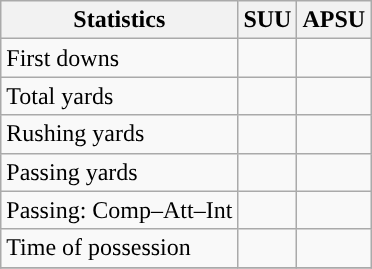<table class="wikitable" style="float: left;">
<tr>
<th>Statistics</th>
<th>SUU</th>
<th>APSU</th>
</tr>
<tr>
<td>First downs</td>
<td></td>
<td></td>
</tr>
<tr>
<td>Total yards</td>
<td></td>
<td></td>
</tr>
<tr>
<td>Rushing yards</td>
<td></td>
<td></td>
</tr>
<tr>
<td>Passing yards</td>
<td></td>
<td></td>
</tr>
<tr>
<td>Passing: Comp–Att–Int</td>
<td></td>
<td></td>
</tr>
<tr>
<td>Time of possession</td>
<td></td>
<td></td>
</tr>
<tr>
</tr>
</table>
